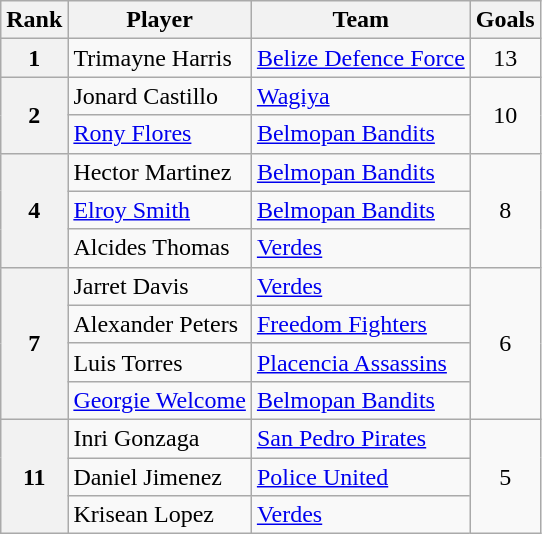<table class="wikitable" style="text-align:center">
<tr>
<th>Rank</th>
<th>Player</th>
<th>Team</th>
<th>Goals</th>
</tr>
<tr>
<th rowspan="1">1</th>
<td align="left"> Trimayne Harris</td>
<td align="left"><a href='#'>Belize Defence Force</a></td>
<td rowspan="1">13</td>
</tr>
<tr>
<th rowspan="2">2</th>
<td align="left"> Jonard Castillo</td>
<td align="left"><a href='#'>Wagiya</a></td>
<td rowspan="2">10</td>
</tr>
<tr>
<td align="left"> <a href='#'>Rony Flores</a></td>
<td align="left"><a href='#'>Belmopan Bandits</a></td>
</tr>
<tr>
<th rowspan="3">4</th>
<td align="left"> Hector Martinez</td>
<td align="left"><a href='#'>Belmopan Bandits</a></td>
<td rowspan="3">8</td>
</tr>
<tr>
<td align="left"> <a href='#'>Elroy Smith</a></td>
<td align="left"><a href='#'>Belmopan Bandits</a></td>
</tr>
<tr>
<td align="left"> Alcides Thomas</td>
<td align="left"><a href='#'>Verdes</a></td>
</tr>
<tr>
<th rowspan="4">7</th>
<td align="left"> Jarret Davis</td>
<td align="left"><a href='#'>Verdes</a></td>
<td rowspan="4">6</td>
</tr>
<tr>
<td align="left"> Alexander Peters</td>
<td align="left"><a href='#'>Freedom Fighters</a></td>
</tr>
<tr>
<td align="left"> Luis Torres</td>
<td align="left"><a href='#'>Placencia Assassins</a></td>
</tr>
<tr>
<td align="left"> <a href='#'>Georgie Welcome</a></td>
<td align="left"><a href='#'>Belmopan Bandits</a></td>
</tr>
<tr>
<th rowspan="3">11</th>
<td align="left"> Inri Gonzaga</td>
<td align="left"><a href='#'>San Pedro Pirates</a></td>
<td rowspan="3">5</td>
</tr>
<tr>
<td align="left"> Daniel Jimenez</td>
<td align="left"><a href='#'>Police United</a></td>
</tr>
<tr>
<td align="left"> Krisean Lopez</td>
<td align="left"><a href='#'>Verdes</a></td>
</tr>
</table>
